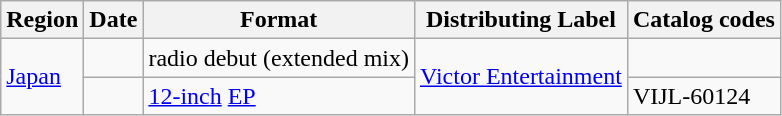<table class="wikitable">
<tr>
<th>Region</th>
<th>Date</th>
<th>Format</th>
<th>Distributing Label</th>
<th>Catalog codes</th>
</tr>
<tr>
<td rowspan="2"><a href='#'>Japan</a></td>
<td></td>
<td>radio debut (extended mix)</td>
<td rowspan="2"><a href='#'>Victor Entertainment</a></td>
<td></td>
</tr>
<tr>
<td></td>
<td><a href='#'>12-inch</a> <a href='#'>EP</a></td>
<td>VIJL-60124</td>
</tr>
</table>
